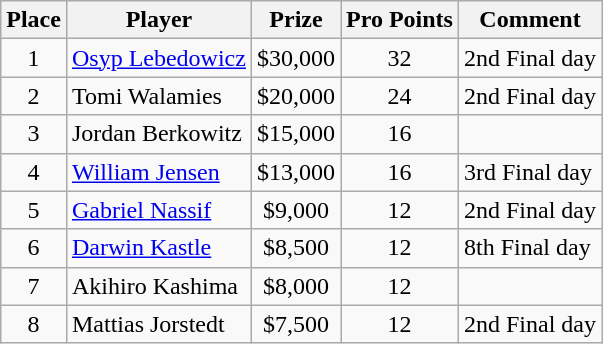<table class="wikitable">
<tr>
<th>Place</th>
<th>Player</th>
<th>Prize</th>
<th>Pro Points</th>
<th>Comment</th>
</tr>
<tr>
<td align=center>1</td>
<td> <a href='#'>Osyp Lebedowicz</a></td>
<td align=center>$30,000</td>
<td align=center>32</td>
<td>2nd Final day</td>
</tr>
<tr>
<td align=center>2</td>
<td> Tomi Walamies</td>
<td align=center>$20,000</td>
<td align=center>24</td>
<td>2nd Final day</td>
</tr>
<tr>
<td align=center>3</td>
<td> Jordan Berkowitz</td>
<td align=center>$15,000</td>
<td align=center>16</td>
<td></td>
</tr>
<tr>
<td align=center>4</td>
<td> <a href='#'>William Jensen</a></td>
<td align=center>$13,000</td>
<td align=center>16</td>
<td>3rd Final day</td>
</tr>
<tr>
<td align=center>5</td>
<td> <a href='#'>Gabriel Nassif</a></td>
<td align=center>$9,000</td>
<td align=center>12</td>
<td>2nd Final day</td>
</tr>
<tr>
<td align=center>6</td>
<td> <a href='#'>Darwin Kastle</a></td>
<td align=center>$8,500</td>
<td align=center>12</td>
<td>8th Final day</td>
</tr>
<tr>
<td align=center>7</td>
<td> Akihiro Kashima</td>
<td align=center>$8,000</td>
<td align=center>12</td>
<td></td>
</tr>
<tr>
<td align=center>8</td>
<td> Mattias Jorstedt</td>
<td align=center>$7,500</td>
<td align=center>12</td>
<td>2nd Final day</td>
</tr>
</table>
